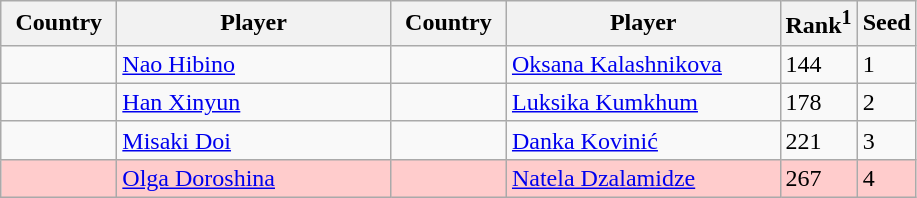<table class="sortable wikitable">
<tr>
<th width="70">Country</th>
<th width="175">Player</th>
<th width="70">Country</th>
<th width="175">Player</th>
<th>Rank<sup>1</sup></th>
<th>Seed</th>
</tr>
<tr>
<td></td>
<td><a href='#'>Nao Hibino</a></td>
<td></td>
<td><a href='#'>Oksana Kalashnikova</a></td>
<td>144</td>
<td>1</td>
</tr>
<tr>
<td></td>
<td><a href='#'>Han Xinyun</a></td>
<td></td>
<td><a href='#'>Luksika Kumkhum</a></td>
<td>178</td>
<td>2</td>
</tr>
<tr>
<td></td>
<td><a href='#'>Misaki Doi</a></td>
<td></td>
<td><a href='#'>Danka Kovinić</a></td>
<td>221</td>
<td>3</td>
</tr>
<tr style="background:#fcc;">
<td></td>
<td><a href='#'>Olga Doroshina</a></td>
<td></td>
<td><a href='#'>Natela Dzalamidze</a></td>
<td>267</td>
<td>4</td>
</tr>
</table>
